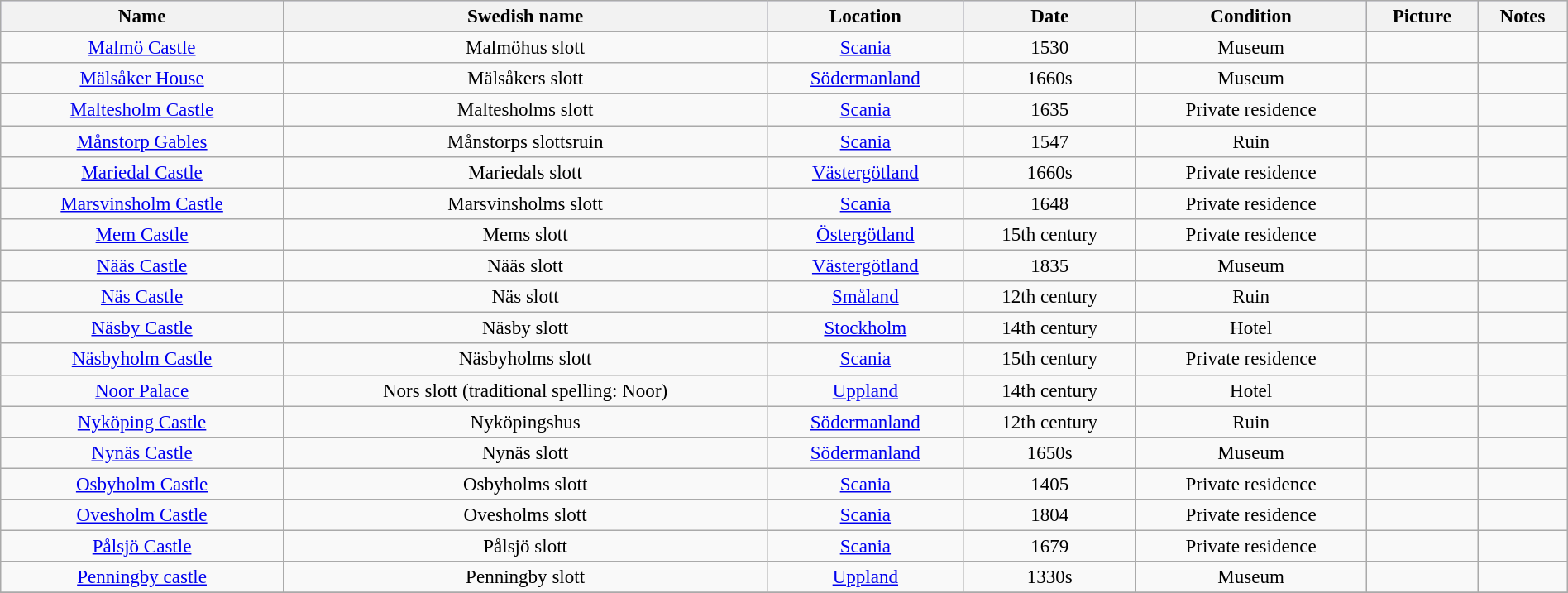<table class="wikitable sortable" style="font-size: 96%; width:100%; text-align: center">
<tr bgcolor="#ccccff">
<th>Name</th>
<th>Swedish name</th>
<th>Location</th>
<th>Date</th>
<th>Condition</th>
<th>Picture</th>
<th>Notes</th>
</tr>
<tr ---->
<td><a href='#'>Malmö Castle</a></td>
<td>Malmöhus slott</td>
<td><a href='#'>Scania</a></td>
<td>1530</td>
<td>Museum</td>
<td></td>
<td></td>
</tr>
<tr ---->
<td><a href='#'>Mälsåker House</a></td>
<td>Mälsåkers slott</td>
<td><a href='#'>Södermanland</a></td>
<td>1660s</td>
<td>Museum</td>
<td></td>
<td></td>
</tr>
<tr ---->
<td><a href='#'>Maltesholm Castle</a></td>
<td>Maltesholms slott</td>
<td><a href='#'>Scania</a></td>
<td>1635</td>
<td>Private residence</td>
<td></td>
<td></td>
</tr>
<tr ---->
<td><a href='#'>Månstorp Gables</a></td>
<td>Månstorps slottsruin</td>
<td><a href='#'>Scania</a></td>
<td>1547</td>
<td>Ruin</td>
<td></td>
<td></td>
</tr>
<tr ---->
<td><a href='#'>Mariedal Castle</a></td>
<td>Mariedals slott</td>
<td><a href='#'>Västergötland</a></td>
<td>1660s</td>
<td>Private residence</td>
<td></td>
<td></td>
</tr>
<tr ---->
<td><a href='#'>Marsvinsholm Castle</a></td>
<td>Marsvinsholms slott</td>
<td><a href='#'>Scania</a></td>
<td>1648</td>
<td>Private residence</td>
<td></td>
<td></td>
</tr>
<tr ---->
<td><a href='#'>Mem Castle</a></td>
<td>Mems slott</td>
<td><a href='#'>Östergötland</a></td>
<td>15th century</td>
<td>Private residence</td>
<td></td>
<td></td>
</tr>
<tr ---->
<td><a href='#'>Nääs Castle</a></td>
<td>Nääs slott</td>
<td><a href='#'>Västergötland</a></td>
<td>1835</td>
<td>Museum</td>
<td></td>
<td></td>
</tr>
<tr ---->
<td><a href='#'>Näs Castle</a></td>
<td>Näs slott</td>
<td><a href='#'>Småland</a></td>
<td>12th century</td>
<td>Ruin</td>
<td></td>
<td></td>
</tr>
<tr ---->
<td><a href='#'>Näsby Castle</a></td>
<td>Näsby slott</td>
<td><a href='#'>Stockholm</a></td>
<td>14th century</td>
<td>Hotel</td>
<td></td>
<td></td>
</tr>
<tr ---->
<td><a href='#'>Näsbyholm Castle</a></td>
<td>Näsbyholms slott</td>
<td><a href='#'>Scania</a></td>
<td>15th century</td>
<td>Private residence</td>
<td></td>
<td></td>
</tr>
<tr ---->
<td><a href='#'>Noor Palace</a></td>
<td>Nors slott (traditional spelling: Noor)</td>
<td><a href='#'>Uppland</a></td>
<td>14th century</td>
<td>Hotel</td>
<td></td>
<td></td>
</tr>
<tr ---->
<td><a href='#'>Nyköping Castle</a></td>
<td>Nyköpingshus</td>
<td><a href='#'>Södermanland</a></td>
<td>12th century</td>
<td>Ruin</td>
<td></td>
<td></td>
</tr>
<tr ---->
<td><a href='#'>Nynäs Castle</a></td>
<td>Nynäs slott</td>
<td><a href='#'>Södermanland</a></td>
<td>1650s</td>
<td>Museum</td>
<td></td>
<td></td>
</tr>
<tr ---->
<td><a href='#'>Osbyholm Castle</a></td>
<td>Osbyholms slott</td>
<td><a href='#'>Scania</a></td>
<td>1405</td>
<td>Private residence</td>
<td></td>
<td></td>
</tr>
<tr ---->
<td><a href='#'>Ovesholm Castle</a></td>
<td>Ovesholms slott</td>
<td><a href='#'>Scania</a></td>
<td>1804</td>
<td>Private residence</td>
<td></td>
<td></td>
</tr>
<tr ---->
<td><a href='#'>Pålsjö Castle</a></td>
<td>Pålsjö slott</td>
<td><a href='#'>Scania</a></td>
<td>1679</td>
<td>Private residence</td>
<td></td>
<td></td>
</tr>
<tr ---->
<td><a href='#'>Penningby castle</a></td>
<td>Penningby slott</td>
<td><a href='#'>Uppland</a></td>
<td>1330s</td>
<td>Museum</td>
<td></td>
<td></td>
</tr>
<tr ---->
</tr>
</table>
